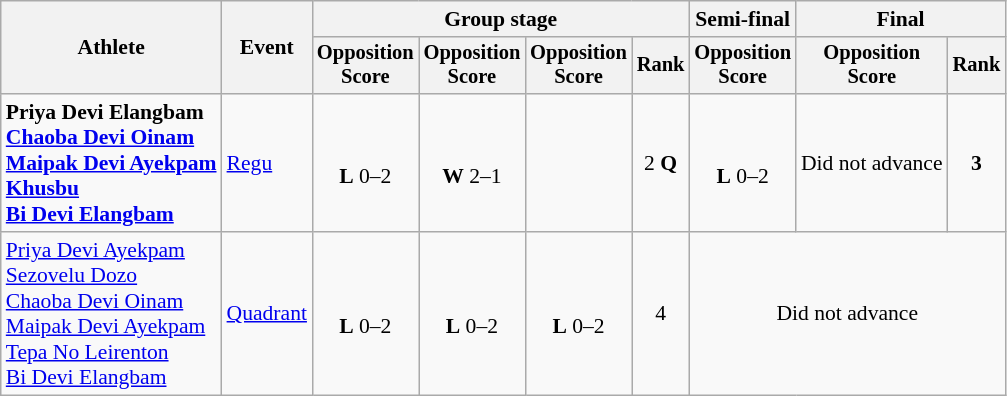<table class="wikitable" style="font-size:90%;text-align:center">
<tr>
<th rowspan="2">Athlete</th>
<th rowspan="2">Event</th>
<th colspan="4">Group stage</th>
<th>Semi-final</th>
<th colspan="2">Final</th>
</tr>
<tr style="font-size:95%">
<th>Opposition<br>Score</th>
<th>Opposition<br>Score</th>
<th>Opposition<br>Score</th>
<th>Rank</th>
<th>Opposition<br>Score</th>
<th>Opposition<br>Score</th>
<th>Rank</th>
</tr>
<tr>
<td style="text-align:left"><strong>Priya Devi Elangbam<br><a href='#'>Chaoba Devi Oinam</a><br><a href='#'>Maipak Devi Ayekpam</a><br><a href='#'>Khusbu</a><br><a href='#'>Bi Devi Elangbam</a></strong></td>
<td style="text-align:left"><a href='#'>Regu</a></td>
<td><br><strong>L</strong> 0–2</td>
<td><br><strong>W</strong> 2–1</td>
<td></td>
<td>2 <strong>Q</strong></td>
<td><br><strong>L</strong> 0–2</td>
<td>Did not advance</td>
<td><strong>3</strong></td>
</tr>
<tr>
<td style="text-align:left"><a href='#'>Priya Devi Ayekpam</a><br><a href='#'>Sezovelu Dozo</a><br><a href='#'>Chaoba Devi Oinam</a><br><a href='#'>Maipak Devi Ayekpam</a><br><a href='#'>Tepa No Leirenton</a><br><a href='#'>Bi Devi Elangbam</a></td>
<td style="text-align:left"><a href='#'>Quadrant</a></td>
<td><br><strong>L</strong> 0–2</td>
<td><br><strong>L</strong> 0–2</td>
<td><br><strong>L</strong> 0–2</td>
<td>4</td>
<td colspan="3">Did not advance</td>
</tr>
</table>
